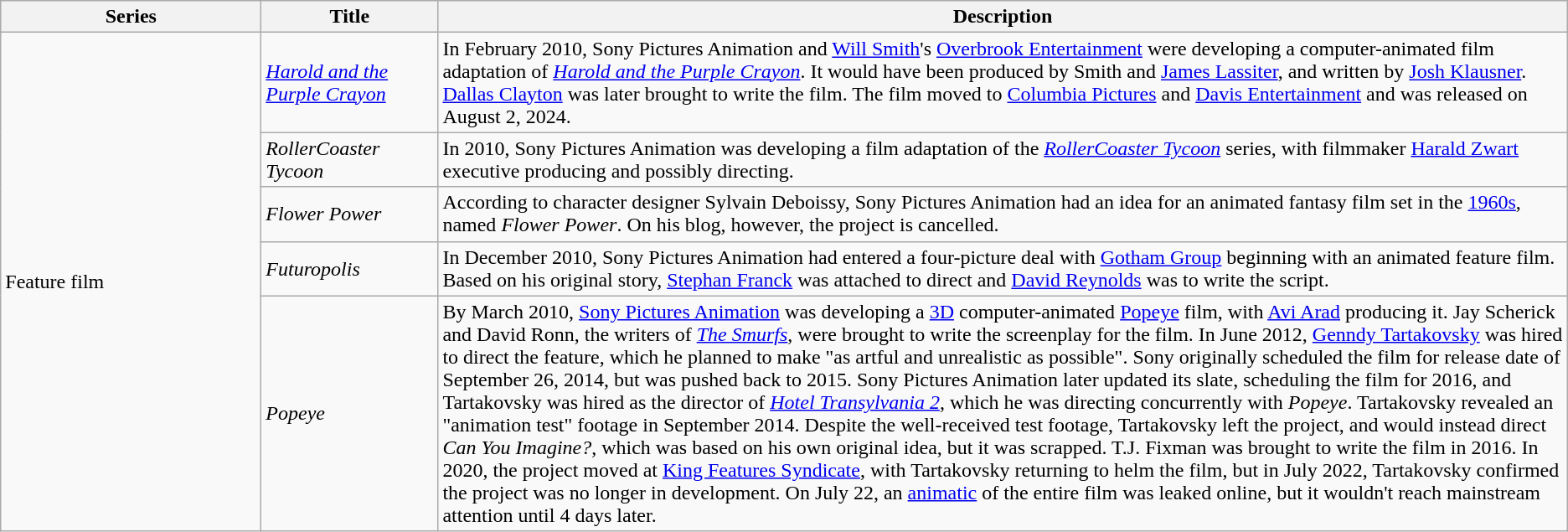<table class="wikitable">
<tr>
<th style="width:150pt;">Series</th>
<th style="width:100pt;">Title</th>
<th>Description</th>
</tr>
<tr>
<td rowspan="5">Feature film</td>
<td><em><a href='#'>Harold and the Purple Crayon</a></em></td>
<td>In February 2010, Sony Pictures Animation and <a href='#'>Will Smith</a>'s <a href='#'>Overbrook Entertainment</a> were developing a computer-animated film adaptation of <em><a href='#'>Harold and the Purple Crayon</a></em>. It would have been produced by Smith and <a href='#'>James Lassiter</a>, and written by <a href='#'>Josh Klausner</a>. <a href='#'>Dallas Clayton</a> was later brought to write the film. The film moved to <a href='#'>Columbia Pictures</a> and <a href='#'>Davis Entertainment</a> and was released on August 2, 2024.</td>
</tr>
<tr>
<td><em>RollerCoaster Tycoon</em></td>
<td>In 2010, Sony Pictures Animation was developing a film adaptation of the <em><a href='#'>RollerCoaster Tycoon</a></em> series, with filmmaker <a href='#'>Harald Zwart</a> executive producing and possibly directing.</td>
</tr>
<tr>
<td><em>Flower Power</em></td>
<td>According to character designer Sylvain Deboissy, Sony Pictures Animation had an idea for an animated fantasy film set in the <a href='#'>1960s</a>, named <em>Flower Power</em>. On his blog, however, the project is cancelled.</td>
</tr>
<tr>
<td><em>Futuropolis</em></td>
<td>In December 2010, Sony Pictures Animation had entered a four-picture deal with <a href='#'>Gotham Group</a> beginning with an animated feature film. Based on his original story, <a href='#'>Stephan Franck</a> was attached to direct and <a href='#'>David Reynolds</a> was to write the script.</td>
</tr>
<tr>
<td><em>Popeye</em></td>
<td>By March 2010, <a href='#'>Sony Pictures Animation</a> was developing a <a href='#'>3D</a> computer-animated <a href='#'>Popeye</a> film, with <a href='#'>Avi Arad</a> producing it. Jay Scherick and David Ronn, the writers of <em><a href='#'>The Smurfs</a></em>, were brought to write the screenplay for the film. In June 2012, <a href='#'>Genndy Tartakovsky</a> was hired to direct the feature, which he planned to make "as artful and unrealistic as possible". Sony originally scheduled the film for release date of September 26, 2014, but was pushed back to 2015. Sony Pictures Animation later updated its slate, scheduling the film for 2016, and Tartakovsky was hired as the director of <em><a href='#'>Hotel Transylvania 2</a></em>, which he was directing concurrently with <em>Popeye</em>. Tartakovsky revealed an "animation test" footage in September 2014. Despite the well-received test footage, Tartakovsky left the project, and would instead direct <em>Can You Imagine?</em>, which was based on his own original idea, but it was scrapped. T.J. Fixman was brought to write the film in 2016. In 2020, the project moved at <a href='#'>King Features Syndicate</a>, with Tartakovsky returning to helm the film, but in July 2022, Tartakovsky confirmed the project was no longer in development. On July 22, an <a href='#'>animatic</a> of the entire film was leaked online, but it wouldn't reach mainstream attention until 4 days later.</td>
</tr>
</table>
